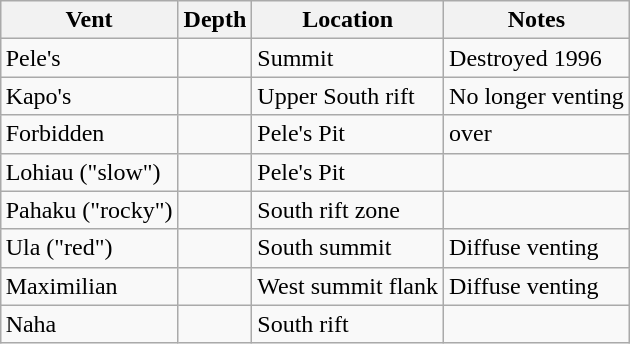<table class="wikitable" style="float:right; padding-left:2px;">
<tr>
<th>Vent</th>
<th>Depth</th>
<th>Location</th>
<th>Notes</th>
</tr>
<tr>
<td>Pele's</td>
<td></td>
<td>Summit</td>
<td>Destroyed 1996</td>
</tr>
<tr>
<td>Kapo's</td>
<td></td>
<td>Upper South rift</td>
<td>No longer venting</td>
</tr>
<tr>
<td>Forbidden</td>
<td></td>
<td>Pele's Pit</td>
<td>over </td>
</tr>
<tr>
<td>Lohiau ("slow")</td>
<td></td>
<td>Pele's Pit</td>
<td></td>
</tr>
<tr>
<td>Pahaku ("rocky")</td>
<td></td>
<td>South rift zone</td>
<td></td>
</tr>
<tr>
<td>Ula ("red")</td>
<td></td>
<td>South summit</td>
<td>Diffuse venting</td>
</tr>
<tr>
<td>Maximilian</td>
<td></td>
<td>West summit flank</td>
<td>Diffuse venting</td>
</tr>
<tr>
<td>Naha</td>
<td></td>
<td>South rift</td>
<td></td>
</tr>
</table>
